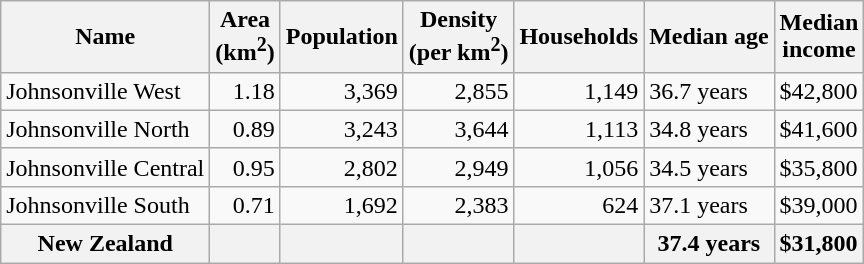<table class="wikitable">
<tr>
<th>Name</th>
<th>Area<br>(km<sup>2</sup>)</th>
<th>Population</th>
<th>Density<br>(per km<sup>2</sup>)</th>
<th>Households</th>
<th>Median age</th>
<th>Median<br>income</th>
</tr>
<tr>
<td>Johnsonville West</td>
<td style="text-align:right;">1.18</td>
<td style="text-align:right;">3,369</td>
<td style="text-align:right;">2,855</td>
<td style="text-align:right;">1,149</td>
<td>36.7 years</td>
<td>$42,800</td>
</tr>
<tr>
<td>Johnsonville North</td>
<td style="text-align:right;">0.89</td>
<td style="text-align:right;">3,243</td>
<td style="text-align:right;">3,644</td>
<td style="text-align:right;">1,113</td>
<td>34.8 years</td>
<td>$41,600</td>
</tr>
<tr>
<td>Johnsonville Central</td>
<td style="text-align:right;">0.95</td>
<td style="text-align:right;">2,802</td>
<td style="text-align:right;">2,949</td>
<td style="text-align:right;">1,056</td>
<td>34.5 years</td>
<td>$35,800</td>
</tr>
<tr>
<td>Johnsonville South</td>
<td style="text-align:right;">0.71</td>
<td style="text-align:right;">1,692</td>
<td style="text-align:right;">2,383</td>
<td style="text-align:right;">624</td>
<td>37.1 years</td>
<td>$39,000</td>
</tr>
<tr>
<th>New Zealand</th>
<th></th>
<th></th>
<th></th>
<th></th>
<th>37.4 years</th>
<th style="text-align:left;">$31,800</th>
</tr>
</table>
